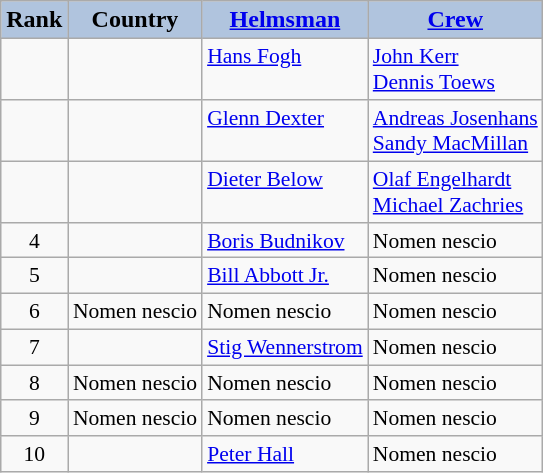<table class="wikitable">
<tr>
<th style="text-align:center;background-color:LightSteelBlue"><strong>Rank</strong></th>
<th style="text-align:center;background-color:LightSteelBlue"><strong>Country</strong></th>
<th style="text-align:center;background-color:LightSteelBlue"><strong><a href='#'>Helmsman</a></strong></th>
<th style="text-align:center;background-color:LightSteelBlue"><strong><a href='#'>Crew</a></strong></th>
</tr>
<tr>
<td style="text-align:center; vertical-align:top; font-size:90%"></td>
<td style="vertical-align:top; font-size:90%"></td>
<td style="vertical-align:top; font-size:90%"><a href='#'>Hans Fogh</a></td>
<td style="vertical-align:top; font-size:90%"><a href='#'>John Kerr</a><br><a href='#'>Dennis Toews</a></td>
</tr>
<tr>
<td style="text-align:center; vertical-align:top; font-size:90%"></td>
<td style="vertical-align:top; font-size:90%"></td>
<td style="vertical-align:top; font-size:90%"><a href='#'>Glenn Dexter</a></td>
<td style="vertical-align:top; font-size:90%"><a href='#'>Andreas Josenhans</a><br><a href='#'>Sandy MacMillan</a></td>
</tr>
<tr>
<td style="text-align:center; vertical-align:top; font-size:90%"></td>
<td style="vertical-align:top; font-size:90%"></td>
<td style="vertical-align:top; font-size:90%"><a href='#'>Dieter Below</a></td>
<td style="vertical-align:top; font-size:90%"><a href='#'>Olaf Engelhardt</a><br><a href='#'>Michael Zachries</a></td>
</tr>
<tr>
<td style="text-align:center; vertical-align:top; font-size:90%">4</td>
<td style="vertical-align:top; font-size:90%"></td>
<td style="vertical-align:top; font-size:90%"><a href='#'>Boris Budnikov</a></td>
<td style="vertical-align:top; font-size:90%">Nomen nescio</td>
</tr>
<tr>
<td style="text-align:center; vertical-align:top; font-size:90%">5</td>
<td style="vertical-align:top; font-size:90%"></td>
<td style="vertical-align:top; font-size:90%"><a href='#'>Bill Abbott Jr.</a></td>
<td style="vertical-align:top; font-size:90%">Nomen nescio</td>
</tr>
<tr>
<td style="text-align:center; vertical-align:top; font-size:90%">6</td>
<td style="vertical-align:top; font-size:90%">Nomen nescio</td>
<td style="vertical-align:top; font-size:90%">Nomen nescio</td>
<td style="vertical-align:top; font-size:90%">Nomen nescio</td>
</tr>
<tr>
<td style="text-align:center; vertical-align:top; font-size:90%">7</td>
<td style="vertical-align:top; font-size:90%"></td>
<td style="vertical-align:top; font-size:90%"><a href='#'>Stig Wennerstrom</a></td>
<td style="vertical-align:top; font-size:90%">Nomen nescio</td>
</tr>
<tr>
<td style="text-align:center; vertical-align:top; font-size:90%">8</td>
<td style="vertical-align:top; font-size:90%">Nomen nescio</td>
<td style="vertical-align:top; font-size:90%">Nomen nescio</td>
<td style="vertical-align:top; font-size:90%">Nomen nescio</td>
</tr>
<tr>
<td style="text-align:center; vertical-align:top; font-size:90%">9</td>
<td style="vertical-align:top; font-size:90%">Nomen nescio</td>
<td style="vertical-align:top; font-size:90%">Nomen nescio</td>
<td style="vertical-align:top; font-size:90%">Nomen nescio</td>
</tr>
<tr>
<td style="text-align:center; vertical-align:top; font-size:90%">10</td>
<td style="vertical-align:top; font-size:90%"></td>
<td style="vertical-align:top; font-size:90%"><a href='#'>Peter Hall</a></td>
<td style="vertical-align:top; font-size:90%">Nomen nescio</td>
</tr>
</table>
